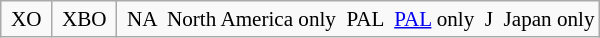<table class="wikitable" style="float: left; margin-right: 1em; font-size:88%;">
<tr>
<td><span> XO </span> </td>
<td><span> XBO </span> </td>
<td><span> NA </span> North America only  <span> PAL </span> <a href='#'>PAL</a> only <span> J </span> Japan only</td>
</tr>
</table>
